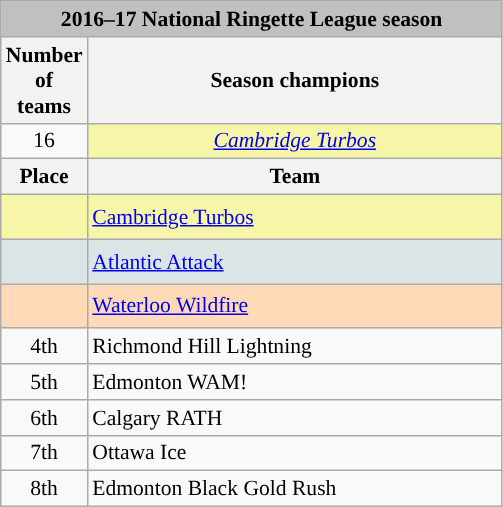<table class=wikitable style="text-align:center; font-size:90%;">
<tr>
<th colspan=2 width:5%" style="background:silver;">2016–17 National Ringette League season</th>
</tr>
<tr>
<th>Number of teams</th>
<th>Season champions</th>
</tr>
<tr>
<td>16</td>
<td style="background:#f7f6a8;"> <em><a href='#'>Cambridge Turbos</a></em></td>
</tr>
<tr>
<th width=15>Place</th>
<th width=270>Team</th>
</tr>
<tr style="background:#f7f6a8;">
<td style="text-align:center; height:23px;"></td>
<td align=left> <a href='#'>Cambridge Turbos</a></td>
</tr>
<tr style="background:#dce5e5;">
<td style="text-align:center; height:23px;"></td>
<td align=left> <a href='#'>Atlantic Attack</a></td>
</tr>
<tr style="background:#ffdab9;">
<td style="text-align:center; height:23px;"></td>
<td align=left> <a href='#'>Waterloo Wildfire</a></td>
</tr>
<tr>
<td>4th</td>
<td align=left> Richmond Hill Lightning</td>
</tr>
<tr>
<td>5th</td>
<td align=left> Edmonton WAM!</td>
</tr>
<tr>
<td>6th</td>
<td align=left> Calgary RATH</td>
</tr>
<tr>
<td>7th</td>
<td align=left> Ottawa Ice</td>
</tr>
<tr>
<td>8th</td>
<td align=left> Edmonton Black Gold Rush</td>
</tr>
</table>
